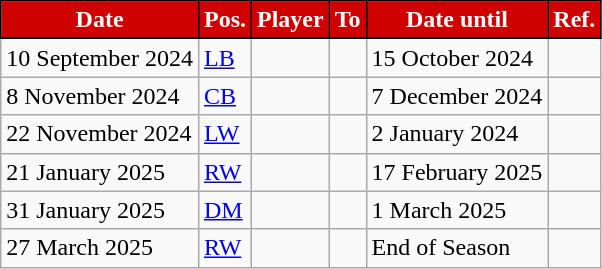<table class="wikitable plainrowheaders sortable">
<tr>
<th style="background:#D00000;border:1px solid black;color:white">Date</th>
<th style="background:#D00000;border:1px solid black;color:white">Pos.</th>
<th style="background:#D00000;border:1px solid black;color:white">Player</th>
<th style="background:#D00000;border:1px solid black;color:white">To</th>
<th style="background:#D00000;border:1px solid black;color:white">Date until</th>
<th style="background:#D00000;border:1px solid black;color:white">Ref.</th>
</tr>
<tr>
<td>10 September 2024</td>
<td><a href='#'>LB</a></td>
<td></td>
<td></td>
<td>15 October 2024</td>
<td></td>
</tr>
<tr>
<td>8 November 2024</td>
<td><a href='#'>CB</a></td>
<td></td>
<td></td>
<td>7 December 2024</td>
<td></td>
</tr>
<tr>
<td>22 November 2024</td>
<td><a href='#'>LW</a></td>
<td></td>
<td></td>
<td>2 January 2024</td>
<td></td>
</tr>
<tr>
<td>21 January 2025</td>
<td><a href='#'>RW</a></td>
<td></td>
<td></td>
<td>17 February 2025</td>
<td></td>
</tr>
<tr>
<td>31 January 2025</td>
<td><a href='#'>DM</a></td>
<td></td>
<td></td>
<td>1 March 2025</td>
<td></td>
</tr>
<tr>
<td>27 March 2025</td>
<td><a href='#'>RW</a></td>
<td></td>
<td></td>
<td>End of Season</td>
<td></td>
</tr>
</table>
